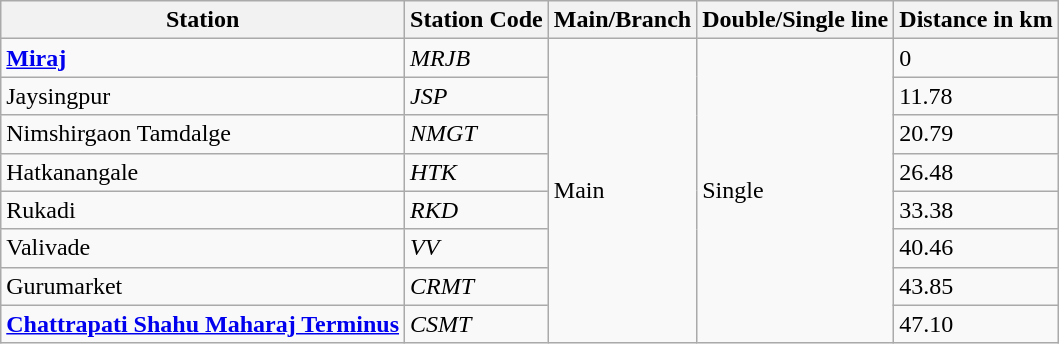<table class="wikitable">
<tr>
<th>Station</th>
<th>Station Code</th>
<th>Main/Branch</th>
<th>Double/Single line</th>
<th>Distance in km</th>
</tr>
<tr>
<td><strong><a href='#'>Miraj</a></strong></td>
<td><em>MRJB</em></td>
<td rowspan="8">Main</td>
<td rowspan="8">Single</td>
<td>0</td>
</tr>
<tr>
<td>Jaysingpur</td>
<td><em>JSP</em></td>
<td>11.78</td>
</tr>
<tr>
<td>Nimshirgaon Tamdalge</td>
<td><em>NMGT</em></td>
<td>20.79</td>
</tr>
<tr>
<td>Hatkanangale</td>
<td><em>HTK</em></td>
<td>26.48</td>
</tr>
<tr>
<td>Rukadi</td>
<td><em>RKD</em></td>
<td>33.38</td>
</tr>
<tr>
<td>Valivade</td>
<td><em>VV</em></td>
<td>40.46</td>
</tr>
<tr>
<td>Gurumarket</td>
<td><em>CRMT</em></td>
<td>43.85</td>
</tr>
<tr>
<td><strong><a href='#'>Chattrapati Shahu Maharaj Terminus</a></strong></td>
<td><em>CSMT</em></td>
<td>47.10</td>
</tr>
</table>
